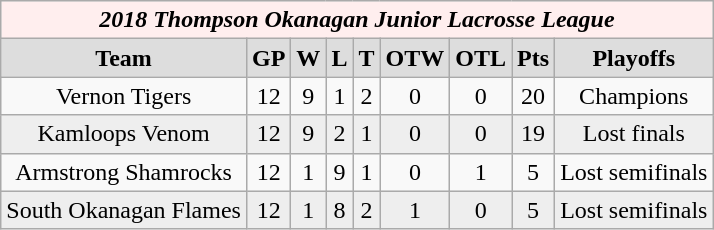<table class="wikitable">
<tr align="center" bgcolor="#ffeeee">
<td colspan="9"><strong><em> 2018 Thompson Okanagan Junior Lacrosse League</em></strong></td>
</tr>
<tr align="center"  bgcolor="#dddddd">
<td><strong>Team </strong></td>
<td><strong> GP </strong></td>
<td><strong> W </strong></td>
<td><strong> L </strong></td>
<td><strong> T </strong></td>
<td><strong> OTW </strong></td>
<td><strong> OTL </strong></td>
<td><strong>Pts</strong></td>
<td><strong>Playoffs</strong></td>
</tr>
<tr align="center">
<td>Vernon Tigers</td>
<td>12</td>
<td>9</td>
<td>1</td>
<td>2</td>
<td>0</td>
<td>0</td>
<td>20</td>
<td>Champions</td>
</tr>
<tr align="center" bgcolor="#eeeeee">
<td>Kamloops Venom</td>
<td>12</td>
<td>9</td>
<td>2</td>
<td>1</td>
<td>0</td>
<td>0</td>
<td>19</td>
<td>Lost finals</td>
</tr>
<tr align="center">
<td>Armstrong Shamrocks</td>
<td>12</td>
<td>1</td>
<td>9</td>
<td>1</td>
<td>0</td>
<td>1</td>
<td>5</td>
<td>Lost semifinals</td>
</tr>
<tr align="center" bgcolor="#eeeeee">
<td>South Okanagan Flames</td>
<td>12</td>
<td>1</td>
<td>8</td>
<td>2</td>
<td>1</td>
<td>0</td>
<td>5</td>
<td>Lost semifinals</td>
</tr>
</table>
